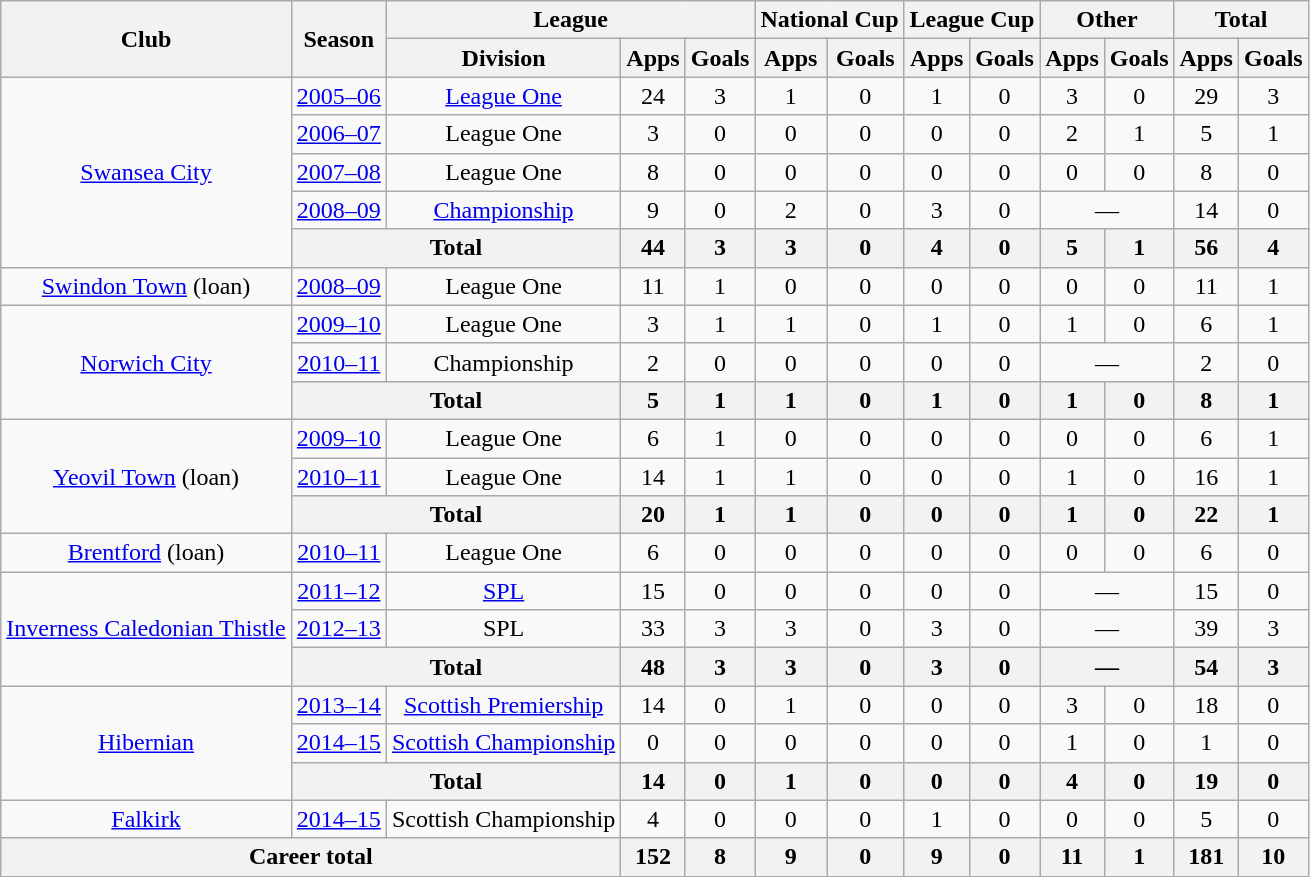<table class=wikitable style="text-align: center;">
<tr>
<th rowspan=2>Club</th>
<th rowspan=2>Season</th>
<th colspan=3>League</th>
<th colspan=2>National Cup</th>
<th colspan=2>League Cup</th>
<th colspan=2>Other</th>
<th colspan=2>Total</th>
</tr>
<tr>
<th>Division</th>
<th>Apps</th>
<th>Goals</th>
<th>Apps</th>
<th>Goals</th>
<th>Apps</th>
<th>Goals</th>
<th>Apps</th>
<th>Goals</th>
<th>Apps</th>
<th>Goals</th>
</tr>
<tr>
<td rowspan=5><a href='#'>Swansea City</a></td>
<td><a href='#'>2005–06</a></td>
<td><a href='#'>League One</a></td>
<td>24</td>
<td>3</td>
<td>1</td>
<td>0</td>
<td>1</td>
<td>0</td>
<td>3</td>
<td>0</td>
<td>29</td>
<td>3</td>
</tr>
<tr>
<td><a href='#'>2006–07</a></td>
<td>League One</td>
<td>3</td>
<td>0</td>
<td>0</td>
<td>0</td>
<td>0</td>
<td>0</td>
<td>2</td>
<td>1</td>
<td>5</td>
<td>1</td>
</tr>
<tr>
<td><a href='#'>2007–08</a></td>
<td>League One</td>
<td>8</td>
<td>0</td>
<td>0</td>
<td>0</td>
<td>0</td>
<td>0</td>
<td>0</td>
<td>0</td>
<td>8</td>
<td>0</td>
</tr>
<tr>
<td><a href='#'>2008–09</a></td>
<td><a href='#'>Championship</a></td>
<td>9</td>
<td>0</td>
<td>2</td>
<td>0</td>
<td>3</td>
<td>0</td>
<td colspan="2">—</td>
<td>14</td>
<td>0</td>
</tr>
<tr>
<th colspan=2>Total</th>
<th>44</th>
<th>3</th>
<th>3</th>
<th>0</th>
<th>4</th>
<th>0</th>
<th>5</th>
<th>1</th>
<th>56</th>
<th>4</th>
</tr>
<tr>
<td><a href='#'>Swindon Town</a> (loan)</td>
<td><a href='#'>2008–09</a></td>
<td>League One</td>
<td>11</td>
<td>1</td>
<td>0</td>
<td>0</td>
<td>0</td>
<td>0</td>
<td>0</td>
<td>0</td>
<td>11</td>
<td>1</td>
</tr>
<tr>
<td rowspan=3><a href='#'>Norwich City</a></td>
<td><a href='#'>2009–10</a></td>
<td>League One</td>
<td>3</td>
<td>1</td>
<td>1</td>
<td>0</td>
<td>1</td>
<td>0</td>
<td>1</td>
<td>0</td>
<td>6</td>
<td>1</td>
</tr>
<tr>
<td><a href='#'>2010–11</a></td>
<td>Championship</td>
<td>2</td>
<td>0</td>
<td>0</td>
<td>0</td>
<td>0</td>
<td>0</td>
<td colspan="2">—</td>
<td>2</td>
<td>0</td>
</tr>
<tr>
<th colspan=2>Total</th>
<th>5</th>
<th>1</th>
<th>1</th>
<th>0</th>
<th>1</th>
<th>0</th>
<th>1</th>
<th>0</th>
<th>8</th>
<th>1</th>
</tr>
<tr>
<td rowspan=3><a href='#'>Yeovil Town</a> (loan)</td>
<td><a href='#'>2009–10</a></td>
<td>League One</td>
<td>6</td>
<td>1</td>
<td>0</td>
<td>0</td>
<td>0</td>
<td>0</td>
<td>0</td>
<td>0</td>
<td>6</td>
<td>1</td>
</tr>
<tr>
<td><a href='#'>2010–11</a></td>
<td>League One</td>
<td>14</td>
<td>1</td>
<td>1</td>
<td>0</td>
<td>0</td>
<td>0</td>
<td>1</td>
<td>0</td>
<td>16</td>
<td>1</td>
</tr>
<tr>
<th colspan=2>Total</th>
<th>20</th>
<th>1</th>
<th>1</th>
<th>0</th>
<th>0</th>
<th>0</th>
<th>1</th>
<th>0</th>
<th>22</th>
<th>1</th>
</tr>
<tr>
<td><a href='#'>Brentford</a> (loan)</td>
<td><a href='#'>2010–11</a></td>
<td>League One</td>
<td>6</td>
<td>0</td>
<td>0</td>
<td>0</td>
<td>0</td>
<td>0</td>
<td>0</td>
<td>0</td>
<td>6</td>
<td>0</td>
</tr>
<tr>
<td rowspan=3><a href='#'>Inverness Caledonian Thistle</a></td>
<td><a href='#'>2011–12</a></td>
<td><a href='#'>SPL</a></td>
<td>15</td>
<td>0</td>
<td>0</td>
<td>0</td>
<td>0</td>
<td>0</td>
<td colspan="2">—</td>
<td>15</td>
<td>0</td>
</tr>
<tr>
<td><a href='#'>2012–13</a></td>
<td>SPL</td>
<td>33</td>
<td>3</td>
<td>3</td>
<td>0</td>
<td>3</td>
<td>0</td>
<td colspan="2">—</td>
<td>39</td>
<td>3</td>
</tr>
<tr>
<th colspan=2>Total</th>
<th>48</th>
<th>3</th>
<th>3</th>
<th>0</th>
<th>3</th>
<th>0</th>
<th colspan="2">—</th>
<th>54</th>
<th>3</th>
</tr>
<tr>
<td rowspan=3><a href='#'>Hibernian</a></td>
<td><a href='#'>2013–14</a></td>
<td><a href='#'>Scottish Premiership</a></td>
<td>14</td>
<td>0</td>
<td>1</td>
<td>0</td>
<td>0</td>
<td>0</td>
<td>3</td>
<td>0</td>
<td>18</td>
<td>0</td>
</tr>
<tr>
<td><a href='#'>2014–15</a></td>
<td><a href='#'>Scottish Championship</a></td>
<td>0</td>
<td>0</td>
<td>0</td>
<td>0</td>
<td>0</td>
<td>0</td>
<td>1</td>
<td>0</td>
<td>1</td>
<td>0</td>
</tr>
<tr>
<th colspan=2>Total</th>
<th>14</th>
<th>0</th>
<th>1</th>
<th>0</th>
<th>0</th>
<th>0</th>
<th>4</th>
<th>0</th>
<th>19</th>
<th>0</th>
</tr>
<tr>
<td><a href='#'>Falkirk</a></td>
<td><a href='#'>2014–15</a></td>
<td>Scottish Championship</td>
<td>4</td>
<td>0</td>
<td>0</td>
<td>0</td>
<td>1</td>
<td>0</td>
<td>0</td>
<td>0</td>
<td>5</td>
<td>0</td>
</tr>
<tr>
<th colspan=3>Career total</th>
<th>152</th>
<th>8</th>
<th>9</th>
<th>0</th>
<th>9</th>
<th>0</th>
<th>11</th>
<th>1</th>
<th>181</th>
<th>10</th>
</tr>
</table>
